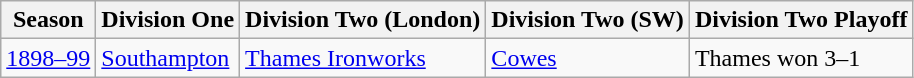<table class="wikitable" style="text-align: left">
<tr>
<th>Season</th>
<th>Division One</th>
<th>Division Two (London)</th>
<th>Division Two (SW)</th>
<th>Division Two Playoff</th>
</tr>
<tr>
<td><a href='#'>1898–99</a></td>
<td><a href='#'>Southampton</a></td>
<td><a href='#'>Thames Ironworks</a></td>
<td><a href='#'>Cowes</a></td>
<td>Thames won 3–1</td>
</tr>
</table>
